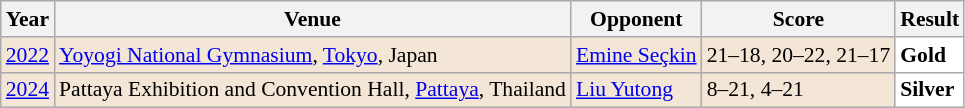<table class="sortable wikitable" style="font-size: 90%;">
<tr>
<th>Year</th>
<th>Venue</th>
<th>Opponent</th>
<th>Score</th>
<th>Result</th>
</tr>
<tr style="background:#F3E6D7">
<td align="center"><a href='#'>2022</a></td>
<td align="left"><a href='#'>Yoyogi National Gymnasium</a>, <a href='#'>Tokyo</a>, Japan</td>
<td align="left"> <a href='#'>Emine Seçkin</a></td>
<td align="left">21–18, 20–22, 21–17</td>
<td style="text-align:left; background:white"> <strong>Gold</strong></td>
</tr>
<tr style="background:#F3E6D7">
<td align="center"><a href='#'>2024</a></td>
<td align="left">Pattaya Exhibition and Convention Hall, <a href='#'>Pattaya</a>, Thailand</td>
<td align="left"> <a href='#'>Liu Yutong</a></td>
<td align="left">8–21, 4–21</td>
<td style="text-align:left; background:white"> <strong>Silver</strong></td>
</tr>
</table>
